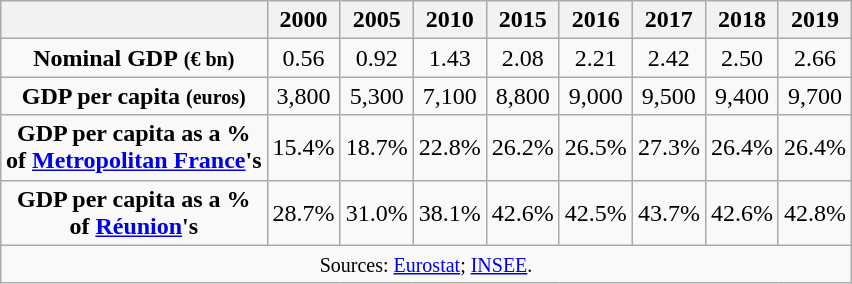<table class="wikitable" style="margin: 1em auto 1em auto;">
<tr>
<th></th>
<th> 2000 </th>
<th> 2005 </th>
<th> 2010 </th>
<th> 2015 </th>
<th> 2016 </th>
<th> 2017 </th>
<th> 2018 </th>
<th> 2019 </th>
</tr>
<tr>
<td align=center><strong>Nominal GDP</strong> <small><strong>(€ bn)</strong></small></td>
<td align=center>0.56</td>
<td align=center>0.92</td>
<td align=center>1.43</td>
<td align=center>2.08</td>
<td align=center>2.21</td>
<td align=center>2.42</td>
<td align=center>2.50</td>
<td align=center>2.66</td>
</tr>
<tr>
<td align=center><strong>GDP per capita</strong> <small><strong>(euros)</strong></small></td>
<td align=center>3,800</td>
<td align=center>5,300</td>
<td align=center>7,100</td>
<td align=center>8,800</td>
<td align=center>9,000</td>
<td align=center>9,500</td>
<td align=center>9,400</td>
<td align=center>9,700</td>
</tr>
<tr>
<td align=center><strong>GDP per capita as a %</strong><br><strong>of <a href='#'>Metropolitan France</a>'s</strong></td>
<td align=center>15.4%</td>
<td align=center>18.7%</td>
<td align=center>22.8%</td>
<td align=center>26.2%</td>
<td align=center>26.5%</td>
<td align=center>27.3%</td>
<td align=center>26.4%</td>
<td align=center>26.4%</td>
</tr>
<tr>
<td align=center><strong>GDP per capita as a %</strong><br><strong>of <a href='#'>Réunion</a>'s</strong></td>
<td align=center>28.7%</td>
<td align=center>31.0%</td>
<td align=center>38.1%</td>
<td align=center>42.6%</td>
<td align=center>42.5%</td>
<td align=center>43.7%</td>
<td align=center>42.6%</td>
<td align=center>42.8%</td>
</tr>
<tr>
<td colspan="9" style="text-align:center"><small>Sources: <a href='#'>Eurostat</a>; <a href='#'>INSEE</a>.</small></td>
</tr>
</table>
